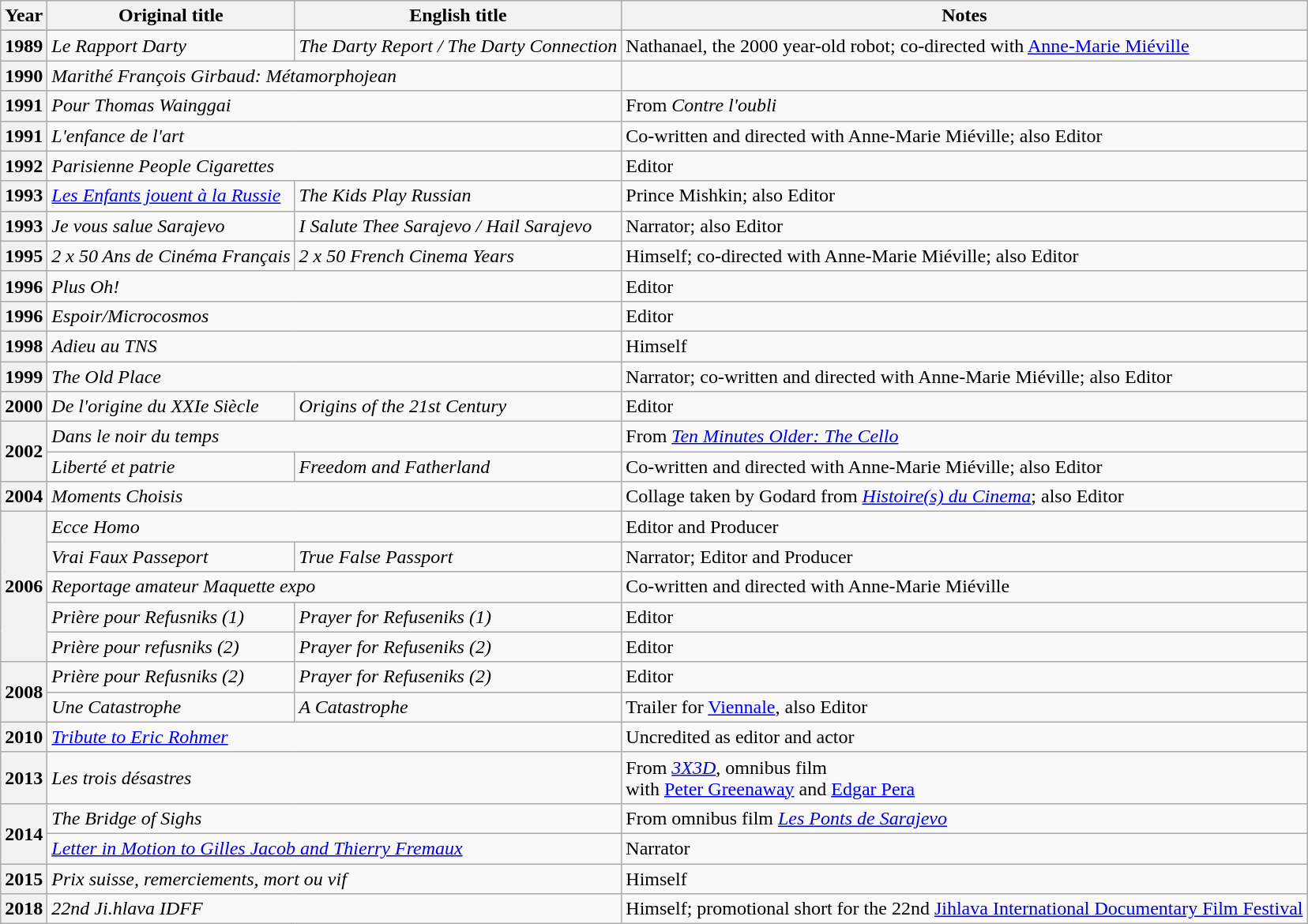<table class="wikitable sortable plainrowheaders">
<tr>
<th scope="col">Year</th>
<th scope="col">Original title</th>
<th>English title</th>
<th scope="col" class="unsortable">Notes</th>
</tr>
<tr>
</tr>
<tr>
<th>1989</th>
<td scope="row"><em>Le Rapport Darty</em></td>
<td><em>The Darty Report / The Darty Connection</em></td>
<td>Nathanael, the 2000 year-old robot; co-directed with <a href='#'>Anne-Marie Miéville</a></td>
</tr>
<tr>
<th>1990</th>
<td colspan="2" scope="row"><em>Marithé François Girbaud: Métamorphojean</em></td>
<td></td>
</tr>
<tr>
<th>1991</th>
<td colspan="2" scope="row"><em>Pour Thomas Wainggai</em></td>
<td>From <em>Contre l'oubli</em></td>
</tr>
<tr>
<th>1991</th>
<td colspan="2" scope="row"><em>L'enfance de l'art</em></td>
<td>Co-written and directed with Anne-Marie Miéville; also Editor</td>
</tr>
<tr>
<th>1992</th>
<td colspan="2" scope="row"><em>Parisienne People Cigarettes</em></td>
<td>Editor</td>
</tr>
<tr>
<th>1993</th>
<td scope="row"><em><a href='#'>Les Enfants jouent à la Russie</a></em></td>
<td><em>The Kids Play Russian</em></td>
<td>Prince Mishkin; also Editor</td>
</tr>
<tr>
<th>1993</th>
<td scope="row"><em>Je vous salue Sarajevo</em></td>
<td><em>I Salute Thee Sarajevo / Hail Sarajevo</em></td>
<td>Narrator; also Editor</td>
</tr>
<tr>
<th>1995</th>
<td scope="row"><em>2 x 50 Ans de Cinéma Français</em></td>
<td><em>2 x 50 French Cinema Years</em></td>
<td>Himself; co-directed with Anne-Marie Miéville; also Editor</td>
</tr>
<tr>
<th>1996</th>
<td colspan="2" scope="row"><em>Plus Oh!</em></td>
<td>Editor</td>
</tr>
<tr>
<th>1996</th>
<td colspan="2" scope="row"><em>Espoir/Microcosmos</em></td>
<td>Editor</td>
</tr>
<tr>
<th>1998</th>
<td colspan="2" scope="row"><em>Adieu au TNS</em></td>
<td>Himself</td>
</tr>
<tr>
<th>1999</th>
<td colspan="2" scope="row"><em>The Old Place</em></td>
<td>Narrator; co-written and directed with Anne-Marie Miéville; also Editor</td>
</tr>
<tr>
<th>2000</th>
<td scope="row"><em>De l'origine du XXIe Siècle</em></td>
<td><em>Origins of the 21st Century</em></td>
<td>Editor</td>
</tr>
<tr>
<th rowspan="2">2002</th>
<td colspan="2" scope="row"><em>Dans le noir du temps</em></td>
<td>From <em><a href='#'>Ten Minutes Older: The Cello</a></em></td>
</tr>
<tr>
<td scope="row"><em>Liberté et patrie</em></td>
<td><em>Freedom and Fatherland</em></td>
<td>Co-written and directed with Anne-Marie Miéville; also Editor</td>
</tr>
<tr>
<th>2004</th>
<td colspan="2" scope="row"><em>Moments Choisis</em></td>
<td>Collage taken by Godard from <em><a href='#'>Histoire(s) du Cinema</a></em>; also Editor</td>
</tr>
<tr>
<th rowspan="5">2006</th>
<td colspan="2" scope="row"><em>Ecce Homo</em></td>
<td>Editor and Producer</td>
</tr>
<tr>
<td scope="row"><em>Vrai Faux Passeport</em></td>
<td><em>True False Passport</em></td>
<td>Narrator; Editor and Producer</td>
</tr>
<tr>
<td colspan="2" scope="row"><em>Reportage amateur Maquette expo</em></td>
<td>Co-written and directed with Anne-Marie Miéville</td>
</tr>
<tr>
<td scope="row"><em>Prière pour Refusniks (1)</em></td>
<td><em>Prayer for Refuseniks (1)</em></td>
<td>Editor</td>
</tr>
<tr>
<td scope="row"><em>Prière pour refusniks (2)</em></td>
<td><em>Prayer for Refuseniks (2)</em></td>
<td>Editor</td>
</tr>
<tr>
<th rowspan="2">2008</th>
<td scope="row"><em>Prière pour Refusniks (2)</em></td>
<td><em>Prayer for Refuseniks (2)</em></td>
<td>Editor</td>
</tr>
<tr>
<td scope="row"><em>Une Catastrophe</em></td>
<td><em>A Catastrophe</em></td>
<td>Trailer for <a href='#'>Viennale</a>, also Editor</td>
</tr>
<tr>
<th>2010</th>
<td colspan="2" scope="row"><em><a href='#'>Tribute to Eric Rohmer</a></em></td>
<td>Uncredited as editor and actor</td>
</tr>
<tr>
<th>2013</th>
<td colspan="2" scope="row"><em>Les trois désastres</em></td>
<td>From <em><a href='#'>3X3D</a></em>, omnibus film<br>with <a href='#'>Peter Greenaway</a> and <a href='#'>Edgar Pera</a></td>
</tr>
<tr>
<th rowspan="2">2014</th>
<td colspan="2" scope="row"><em>The Bridge of Sighs</em></td>
<td>From omnibus film <em><a href='#'>Les Ponts de Sarajevo</a></em></td>
</tr>
<tr>
<td colspan="2" scope="row"><em><a href='#'>Letter in Motion to Gilles Jacob and Thierry Fremaux</a></em></td>
<td>Narrator</td>
</tr>
<tr>
<th>2015</th>
<td colspan="2" scope="row"><em>Prix suisse, remerciements, mort ou vif</em></td>
<td>Himself</td>
</tr>
<tr>
<th>2018</th>
<td colspan="2" scope="row"><em>22nd Ji.hlava IDFF</em></td>
<td>Himself; promotional short for the 22nd <a href='#'>Jihlava International Documentary Film Festival</a></td>
</tr>
</table>
